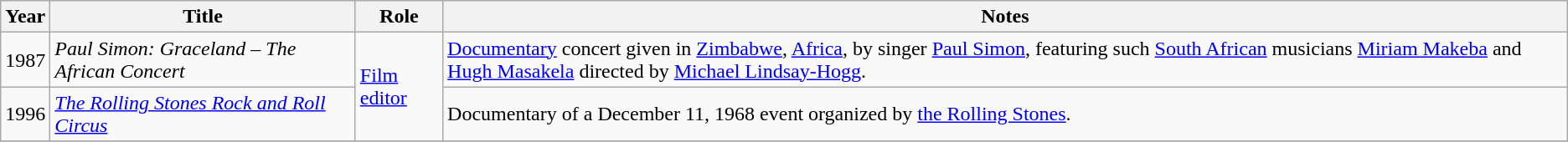<table class="wikitable sortable">
<tr>
<th>Year</th>
<th>Title</th>
<th>Role</th>
<th class="unsortable">Notes</th>
</tr>
<tr>
<td>1987</td>
<td><em>Paul Simon: Graceland – The African Concert</em></td>
<td rowspan="2"><a href='#'>Film editor</a></td>
<td><a href='#'>Documentary</a> concert given in <a href='#'>Zimbabwe</a>, <a href='#'>Africa</a>, by singer <a href='#'>Paul Simon</a>, featuring such <a href='#'>South African</a> musicians <a href='#'>Miriam Makeba</a> and <a href='#'>Hugh Masakela</a> directed by <a href='#'>Michael Lindsay-Hogg</a>.</td>
</tr>
<tr>
<td>1996</td>
<td><em><a href='#'>The Rolling Stones Rock and Roll Circus</a></em></td>
<td>Documentary of a December 11, 1968 event organized by <a href='#'>the Rolling Stones</a>.</td>
</tr>
<tr>
</tr>
</table>
